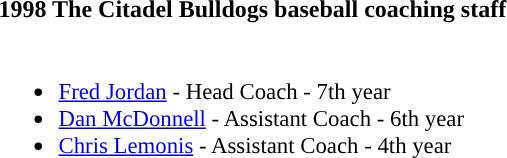<table class="toccolours" style="text-align: left;">
<tr>
<th colspan="9">1998 The Citadel Bulldogs baseball coaching staff</th>
</tr>
<tr>
<td style="font-size: 95%;" valign="top"><br><ul><li><a href='#'>Fred Jordan</a> - Head Coach - 7th year</li><li><a href='#'>Dan McDonnell</a> - Assistant Coach - 6th year</li><li><a href='#'>Chris Lemonis</a> - Assistant Coach - 4th year</li></ul></td>
</tr>
</table>
